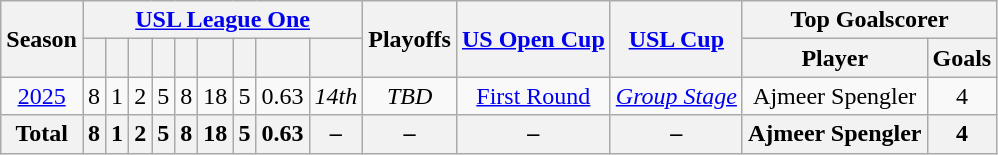<table class="wikitable" style="text-align: center">
<tr>
<th rowspan="2" scope="col">Season</th>
<th colspan="9" scope="col"><a href='#'>USL League One</a></th>
<th rowspan="2" scope="col">Playoffs</th>
<th rowspan="2" scope="col"><a href='#'>US Open Cup</a></th>
<th rowspan="2" scope="col"><a href='#'>USL Cup</a></th>
<th colspan="2" scope="col">Top Goalscorer</th>
</tr>
<tr>
<th></th>
<th></th>
<th></th>
<th></th>
<th></th>
<th></th>
<th></th>
<th></th>
<th></th>
<th class="unsortable">Player</th>
<th class="unsortable">Goals</th>
</tr>
<tr>
<td><a href='#'>2025</a></td>
<td>8</td>
<td>1</td>
<td>2</td>
<td>5</td>
<td>8</td>
<td>18</td>
<td>5</td>
<td>0.63</td>
<td><em>14th</em></td>
<td><em>TBD</em></td>
<td><a href='#'>First Round</a></td>
<td><a href='#'><em>Group Stage</em></a></td>
<td> Ajmeer Spengler</td>
<td>4</td>
</tr>
<tr>
<th>Total</th>
<th>8</th>
<th>1</th>
<th>2</th>
<th>5</th>
<th>8</th>
<th>18</th>
<th>5</th>
<th>0.63</th>
<th>–</th>
<th>–</th>
<th>–</th>
<th>–</th>
<th> Ajmeer Spengler</th>
<th>4</th>
</tr>
</table>
